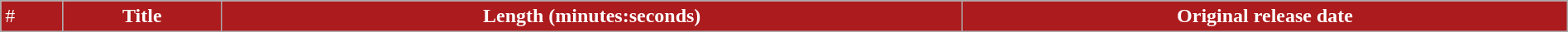<table class="wikitable plainrowheaders" style="width:100%;">
<tr style="color:white">
<td style="background-color: #AC1B1D;">#</td>
<th style="background-color: #AC1B1D;">Title</th>
<th style="background-color: #AC1B1D;">Length (minutes:seconds)</th>
<th style="background-color: #AC1B1D;">Original release date<br>





</th>
</tr>
</table>
